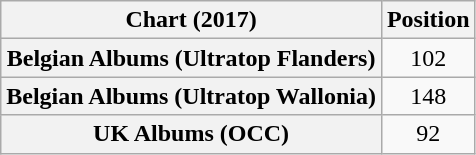<table class="wikitable sortable plainrowheaders" style="text-align:center">
<tr>
<th scope="col">Chart (2017)</th>
<th scope="col">Position</th>
</tr>
<tr>
<th scope="row">Belgian Albums (Ultratop Flanders)</th>
<td>102</td>
</tr>
<tr>
<th scope="row">Belgian Albums (Ultratop Wallonia)</th>
<td>148</td>
</tr>
<tr>
<th scope="row">UK Albums (OCC)</th>
<td>92</td>
</tr>
</table>
